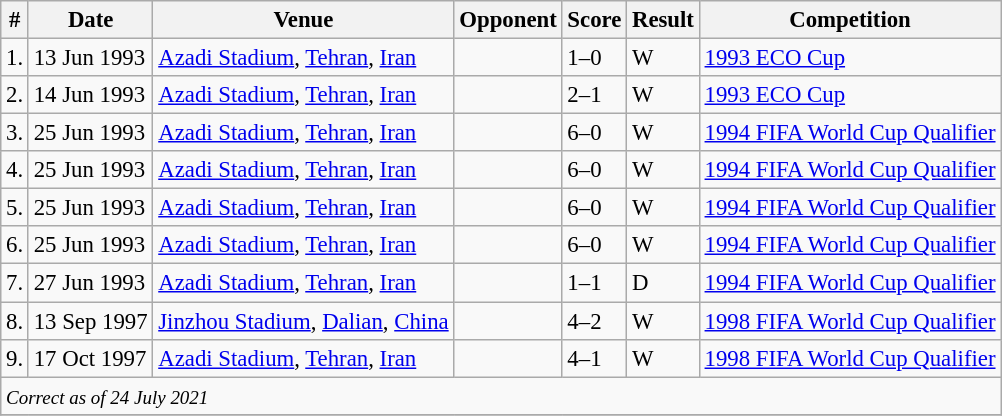<table class="wikitable" style="font-size:95%;">
<tr>
<th>#</th>
<th>Date</th>
<th>Venue</th>
<th>Opponent</th>
<th>Score</th>
<th>Result</th>
<th>Competition</th>
</tr>
<tr>
<td>1.</td>
<td>13 Jun 1993</td>
<td><a href='#'>Azadi Stadium</a>, <a href='#'>Tehran</a>, <a href='#'>Iran</a></td>
<td></td>
<td>1–0</td>
<td>W</td>
<td><a href='#'>1993 ECO Cup</a></td>
</tr>
<tr>
<td>2.</td>
<td>14 Jun 1993</td>
<td><a href='#'>Azadi Stadium</a>, <a href='#'>Tehran</a>, <a href='#'>Iran</a></td>
<td></td>
<td>2–1</td>
<td>W</td>
<td><a href='#'>1993 ECO Cup</a></td>
</tr>
<tr>
<td>3.</td>
<td>25 Jun 1993</td>
<td><a href='#'>Azadi Stadium</a>, <a href='#'>Tehran</a>, <a href='#'>Iran</a></td>
<td></td>
<td>6–0</td>
<td>W</td>
<td><a href='#'>1994 FIFA World Cup Qualifier</a></td>
</tr>
<tr>
<td>4.</td>
<td>25 Jun 1993</td>
<td><a href='#'>Azadi Stadium</a>, <a href='#'>Tehran</a>, <a href='#'>Iran</a></td>
<td></td>
<td>6–0</td>
<td>W</td>
<td><a href='#'>1994 FIFA World Cup Qualifier</a></td>
</tr>
<tr>
<td>5.</td>
<td>25 Jun 1993</td>
<td><a href='#'>Azadi Stadium</a>, <a href='#'>Tehran</a>, <a href='#'>Iran</a></td>
<td></td>
<td>6–0</td>
<td>W</td>
<td><a href='#'>1994 FIFA World Cup Qualifier</a></td>
</tr>
<tr>
<td>6.</td>
<td>25 Jun 1993</td>
<td><a href='#'>Azadi Stadium</a>, <a href='#'>Tehran</a>, <a href='#'>Iran</a></td>
<td></td>
<td>6–0</td>
<td>W</td>
<td><a href='#'>1994 FIFA World Cup Qualifier</a></td>
</tr>
<tr>
<td>7.</td>
<td>27 Jun 1993</td>
<td><a href='#'>Azadi Stadium</a>, <a href='#'>Tehran</a>, <a href='#'>Iran</a></td>
<td></td>
<td>1–1</td>
<td>D</td>
<td><a href='#'>1994 FIFA World Cup Qualifier</a></td>
</tr>
<tr>
<td>8.</td>
<td>13 Sep 1997</td>
<td><a href='#'>Jinzhou Stadium</a>, <a href='#'>Dalian</a>, <a href='#'>China</a></td>
<td></td>
<td>4–2</td>
<td>W</td>
<td><a href='#'>1998 FIFA World Cup Qualifier</a></td>
</tr>
<tr>
<td>9.</td>
<td>17 Oct 1997</td>
<td><a href='#'>Azadi Stadium</a>, <a href='#'>Tehran</a>, <a href='#'>Iran</a></td>
<td></td>
<td>4–1</td>
<td>W</td>
<td><a href='#'>1998 FIFA World Cup Qualifier</a></td>
</tr>
<tr>
<td colspan=18><small><em>Correct as of 24 July 2021</em></small></td>
</tr>
<tr>
</tr>
</table>
